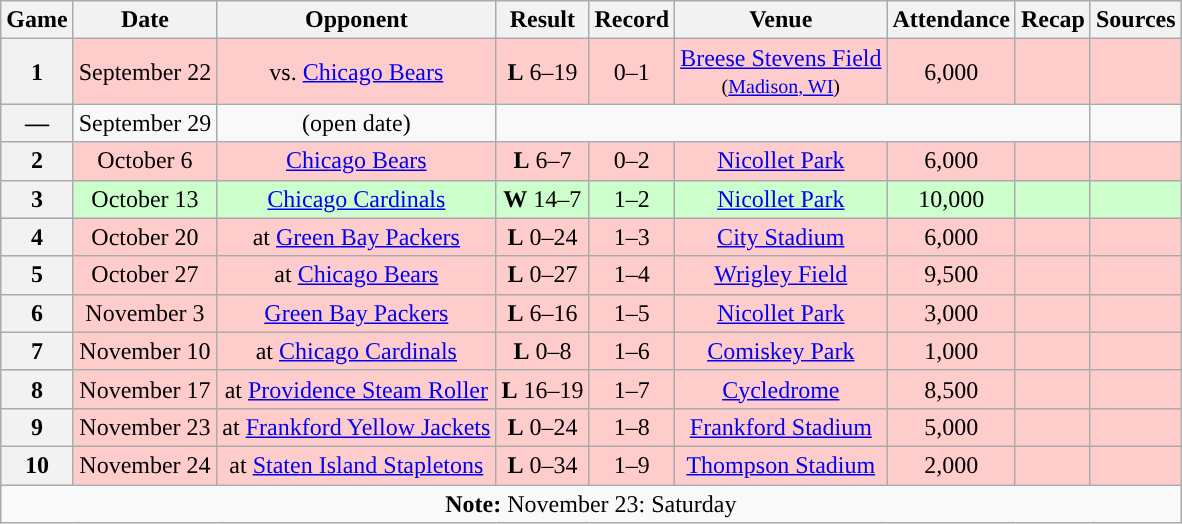<table class="wikitable" style="text-align:center">
<tr>
<th>Game</th>
<th>Date</th>
<th>Opponent</th>
<th>Result</th>
<th>Record</th>
<th>Venue</th>
<th>Attendance</th>
<th>Recap</th>
<th>Sources</th>
</tr>
<tr style="background:#fcc">
<th>1</th>
<td>September 22</td>
<td>vs. <a href='#'>Chicago Bears</a></td>
<td><strong>L</strong> 6–19</td>
<td>0–1</td>
<td><a href='#'>Breese Stevens Field</a> <br><small>(<a href='#'>Madison, WI</a>)</small></td>
<td>6,000</td>
<td></td>
<td></td>
</tr>
<tr>
<th>—</th>
<td>September 29</td>
<td>(open date)</td>
<td colspan="5"></td>
<td></td>
</tr>
<tr style="background:#fcc">
<th>2</th>
<td>October 6</td>
<td><a href='#'>Chicago Bears</a></td>
<td><strong>L</strong> 6–7</td>
<td>0–2</td>
<td><a href='#'>Nicollet Park</a></td>
<td>6,000</td>
<td></td>
<td></td>
</tr>
<tr style="background:#cfc">
<th>3</th>
<td>October 13</td>
<td><a href='#'>Chicago Cardinals</a></td>
<td><strong>W</strong> 14–7</td>
<td>1–2</td>
<td><a href='#'>Nicollet Park</a></td>
<td>10,000</td>
<td></td>
<td></td>
</tr>
<tr style="background:#fcc">
<th>4</th>
<td>October 20</td>
<td>at <a href='#'>Green Bay Packers</a></td>
<td><strong>L</strong> 0–24</td>
<td>1–3</td>
<td><a href='#'>City Stadium</a></td>
<td>6,000</td>
<td></td>
<td></td>
</tr>
<tr style="background:#fcc">
<th>5</th>
<td>October 27</td>
<td>at <a href='#'>Chicago Bears</a></td>
<td><strong>L</strong> 0–27</td>
<td>1–4</td>
<td><a href='#'>Wrigley Field</a></td>
<td>9,500</td>
<td></td>
<td></td>
</tr>
<tr style="background:#fcc">
<th>6</th>
<td>November 3</td>
<td><a href='#'>Green Bay Packers</a></td>
<td><strong>L</strong> 6–16</td>
<td>1–5</td>
<td><a href='#'>Nicollet Park</a></td>
<td>3,000</td>
<td></td>
<td></td>
</tr>
<tr style="background:#fcc">
<th>7</th>
<td>November 10</td>
<td>at <a href='#'>Chicago Cardinals</a></td>
<td><strong>L</strong> 0–8</td>
<td>1–6</td>
<td><a href='#'>Comiskey Park</a></td>
<td>1,000</td>
<td></td>
<td></td>
</tr>
<tr style="background:#fcc">
<th>8</th>
<td>November 17</td>
<td>at <a href='#'>Providence Steam Roller</a></td>
<td><strong>L</strong> 16–19</td>
<td>1–7</td>
<td><a href='#'>Cycledrome</a></td>
<td>8,500</td>
<td></td>
<td></td>
</tr>
<tr style="background:#fcc">
<th>9</th>
<td>November 23</td>
<td>at <a href='#'>Frankford Yellow Jackets</a></td>
<td><strong>L</strong> 0–24</td>
<td>1–8</td>
<td><a href='#'>Frankford Stadium</a></td>
<td>5,000</td>
<td></td>
<td></td>
</tr>
<tr style="background:#fcc">
<th>10</th>
<td>November 24</td>
<td>at <a href='#'>Staten Island Stapletons</a></td>
<td><strong>L</strong> 0–34</td>
<td>1–9</td>
<td><a href='#'>Thompson Stadium</a></td>
<td>2,000</td>
<td></td>
<td></td>
</tr>
<tr>
<td colspan="10"><strong>Note:</strong> November 23: Saturday</td>
</tr>
</table>
